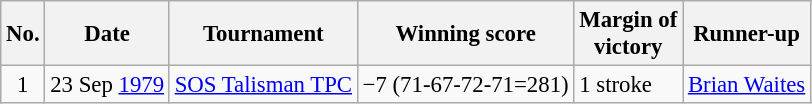<table class="wikitable" style="font-size:95%;">
<tr>
<th>No.</th>
<th>Date</th>
<th>Tournament</th>
<th>Winning score</th>
<th>Margin of<br>victory</th>
<th>Runner-up</th>
</tr>
<tr>
<td align=center>1</td>
<td>23 Sep <a href='#'>1979</a></td>
<td><a href='#'>SOS Talisman TPC</a></td>
<td>−7 (71-67-72-71=281)</td>
<td>1 stroke</td>
<td> <a href='#'>Brian Waites</a></td>
</tr>
</table>
